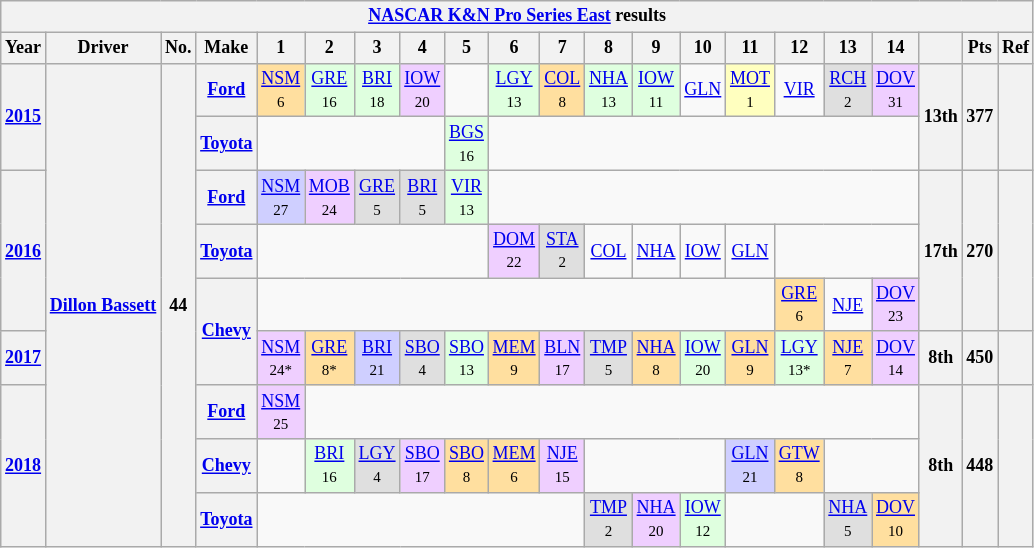<table class="wikitable" style="text-align:center; font-size:75%">
<tr>
<th colspan="21"><a href='#'>NASCAR K&N Pro Series East</a> results</th>
</tr>
<tr>
<th>Year</th>
<th>Driver</th>
<th>No.</th>
<th>Make</th>
<th>1</th>
<th>2</th>
<th>3</th>
<th>4</th>
<th>5</th>
<th>6</th>
<th>7</th>
<th>8</th>
<th>9</th>
<th>10</th>
<th>11</th>
<th>12</th>
<th>13</th>
<th>14</th>
<th></th>
<th>Pts</th>
<th>Ref</th>
</tr>
<tr>
<th rowspan="2"><a href='#'>2015</a></th>
<th rowspan="9"><a href='#'>Dillon Bassett</a></th>
<th rowspan="9">44</th>
<th><a href='#'>Ford</a></th>
<td style="background:#FFDF9F;"><a href='#'>NSM</a><br><small>6</small></td>
<td style="background:#DFFFDF;"><a href='#'>GRE</a><br><small>16</small></td>
<td style="background:#DFFFDF;"><a href='#'>BRI</a><br><small>18</small></td>
<td style="background:#EFCFFF;"><a href='#'>IOW</a><br><small>20</small></td>
<td></td>
<td style="background:#DFFFDF;"><a href='#'>LGY</a><br><small>13</small></td>
<td style="background:#FFDF9F;"><a href='#'>COL</a><br><small>8</small></td>
<td style="background:#DFFFDF;"><a href='#'>NHA</a><br><small>13</small></td>
<td style="background:#DFFFDF;"><a href='#'>IOW</a><br><small>11</small></td>
<td><a href='#'>GLN</a></td>
<td style="background:#FFFFBF;"><a href='#'>MOT</a><br><small>1</small></td>
<td><a href='#'>VIR</a></td>
<td style="background:#DFDFDF;"><a href='#'>RCH</a><br><small>2</small></td>
<td style="background:#EFCFFF;"><a href='#'>DOV</a><br><small>31</small></td>
<th rowspan="2">13th</th>
<th rowspan="2">377</th>
<th rowspan="2"></th>
</tr>
<tr>
<th><a href='#'>Toyota</a></th>
<td colspan="4"></td>
<td style="background:#DFFFDF;"><a href='#'>BGS</a><br><small>16</small></td>
<td colspan="9"></td>
</tr>
<tr>
<th rowspan="3"><a href='#'>2016</a></th>
<th><a href='#'>Ford</a></th>
<td style="background:#CFCFFF;"><a href='#'>NSM</a><br><small>27</small></td>
<td style="background:#EFCFFF;"><a href='#'>MOB</a><br><small>24</small></td>
<td style="background:#DFDFDF;"><a href='#'>GRE</a><br><small>5</small></td>
<td style="background:#DFDFDF;"><a href='#'>BRI</a><br><small>5</small></td>
<td style="background:#DFFFDF;"><a href='#'>VIR</a><br><small>13</small></td>
<td colspan="9"></td>
<th rowspan="3">17th</th>
<th rowspan="3">270</th>
<th rowspan="3"></th>
</tr>
<tr>
<th><a href='#'>Toyota</a></th>
<td colspan="5"></td>
<td style="background:#EFCFFF;"><a href='#'>DOM</a><br><small>22</small></td>
<td style="background:#DFDFDF;"><a href='#'>STA</a><br><small>2</small></td>
<td><a href='#'>COL</a></td>
<td><a href='#'>NHA</a></td>
<td><a href='#'>IOW</a></td>
<td><a href='#'>GLN</a></td>
<td colspan="3"></td>
</tr>
<tr>
<th rowspan="2"><a href='#'>Chevy</a></th>
<td colspan="11"></td>
<td style="background:#FFDF9F;"><a href='#'>GRE</a><br><small>6</small></td>
<td><a href='#'>NJE</a></td>
<td style="background:#EFCFFF;"><a href='#'>DOV</a><br><small>23</small></td>
</tr>
<tr>
<th><a href='#'>2017</a></th>
<td style="background:#EFCFFF;"><a href='#'>NSM</a><br><small>24*</small></td>
<td style="background:#FFDF9F;"><a href='#'>GRE</a><br><small>8*</small></td>
<td style="background:#CFCFFF;"><a href='#'>BRI</a><br><small>21</small></td>
<td style="background:#DFDFDF;"><a href='#'>SBO</a><br><small>4</small></td>
<td style="background:#DFFFDF;"><a href='#'>SBO</a><br><small>13</small></td>
<td style="background:#FFDF9F;"><a href='#'>MEM</a><br><small>9</small></td>
<td style="background:#EFCFFF;"><a href='#'>BLN</a><br><small>17</small></td>
<td style="background:#DFDFDF;"><a href='#'>TMP</a><br><small>5</small></td>
<td style="background:#FFDF9F;"><a href='#'>NHA</a><br><small>8</small></td>
<td style="background:#DFFFDF;"><a href='#'>IOW</a><br><small>20</small></td>
<td style="background:#FFDF9F;"><a href='#'>GLN</a><br><small>9</small></td>
<td style="background:#DFFFDF;"><a href='#'>LGY</a><br><small>13*</small></td>
<td style="background:#FFDF9F;"><a href='#'>NJE</a><br><small>7</small></td>
<td style="background:#EFCFFF;"><a href='#'>DOV</a><br><small>14</small></td>
<th>8th</th>
<th>450</th>
<th></th>
</tr>
<tr>
<th rowspan="3"><a href='#'>2018</a></th>
<th><a href='#'>Ford</a></th>
<td style="background:#EFCFFF;"><a href='#'>NSM</a><br><small>25</small></td>
<td colspan="13"></td>
<th rowspan="3">8th</th>
<th rowspan="3">448</th>
<th rowspan="3"></th>
</tr>
<tr>
<th><a href='#'>Chevy</a></th>
<td></td>
<td style="background:#DFFFDF;"><a href='#'>BRI</a><br><small>16</small></td>
<td style="background:#DFDFDF;"><a href='#'>LGY</a><br><small>4</small></td>
<td style="background:#EFCFFF;"><a href='#'>SBO</a><br><small>17</small></td>
<td style="background:#FFDF9F;"><a href='#'>SBO</a><br><small>8</small></td>
<td style="background:#FFDF9F;"><a href='#'>MEM</a><br><small>6</small></td>
<td style="background:#EFCFFF;"><a href='#'>NJE</a><br><small>15</small></td>
<td colspan="3"></td>
<td style="background:#CFCFFF;"><a href='#'>GLN</a><br><small>21</small></td>
<td style="background:#FFDF9F;"><a href='#'>GTW</a><br><small>8</small></td>
<td colspan="2"></td>
</tr>
<tr>
<th><a href='#'>Toyota</a></th>
<td colspan="7"></td>
<td style="background:#DFDFDF;"><a href='#'>TMP</a><br><small>2</small></td>
<td style="background:#EFCFFF;"><a href='#'>NHA</a><br><small>20</small></td>
<td style="background:#DFFFDF;"><a href='#'>IOW</a><br><small>12</small></td>
<td colspan="2"></td>
<td style="background:#DFDFDF;"><a href='#'>NHA</a><br><small>5</small></td>
<td style="background:#FFDF9F;"><a href='#'>DOV</a><br><small>10</small></td>
</tr>
</table>
